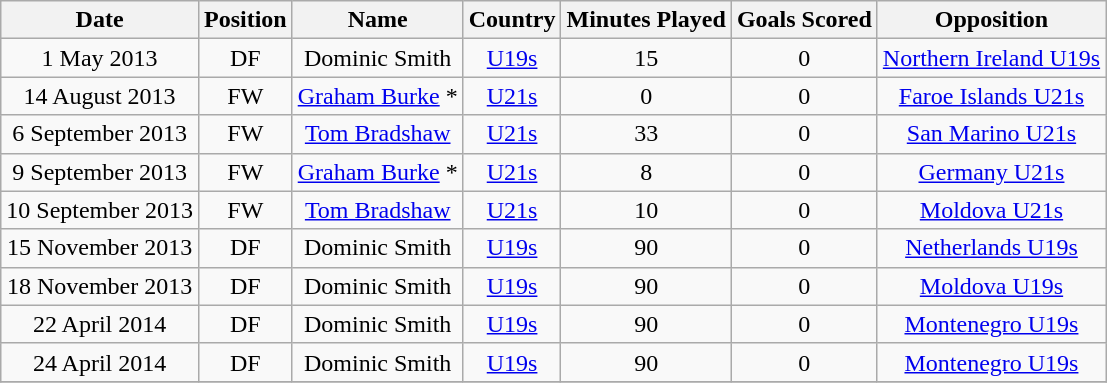<table class="wikitable" style="text-align: center;">
<tr>
<th>Date</th>
<th>Position</th>
<th>Name</th>
<th>Country</th>
<th>Minutes Played</th>
<th>Goals Scored</th>
<th>Opposition</th>
</tr>
<tr>
<td>1 May 2013</td>
<td>DF</td>
<td>Dominic Smith</td>
<td> <a href='#'>U19s</a></td>
<td>15</td>
<td>0</td>
<td><a href='#'>Northern Ireland U19s</a></td>
</tr>
<tr>
<td>14 August 2013</td>
<td>FW</td>
<td><a href='#'>Graham Burke</a> *</td>
<td> <a href='#'>U21s</a></td>
<td>0</td>
<td>0</td>
<td><a href='#'>Faroe Islands U21s</a></td>
</tr>
<tr>
<td>6 September 2013</td>
<td>FW</td>
<td><a href='#'>Tom Bradshaw</a></td>
<td> <a href='#'>U21s</a></td>
<td>33</td>
<td>0</td>
<td><a href='#'>San Marino U21s</a></td>
</tr>
<tr>
<td>9 September 2013</td>
<td>FW</td>
<td><a href='#'>Graham Burke</a> *</td>
<td> <a href='#'>U21s</a></td>
<td>8</td>
<td>0</td>
<td><a href='#'>Germany U21s</a></td>
</tr>
<tr>
<td>10 September 2013</td>
<td>FW</td>
<td><a href='#'>Tom Bradshaw</a></td>
<td> <a href='#'>U21s</a></td>
<td>10</td>
<td>0</td>
<td><a href='#'>Moldova U21s</a></td>
</tr>
<tr>
<td>15 November 2013</td>
<td>DF</td>
<td>Dominic Smith</td>
<td> <a href='#'>U19s</a></td>
<td>90</td>
<td>0</td>
<td><a href='#'>Netherlands U19s</a></td>
</tr>
<tr>
<td>18 November 2013</td>
<td>DF</td>
<td>Dominic Smith</td>
<td> <a href='#'>U19s</a></td>
<td>90</td>
<td>0</td>
<td><a href='#'>Moldova U19s</a></td>
</tr>
<tr>
<td>22 April 2014</td>
<td>DF</td>
<td>Dominic Smith</td>
<td> <a href='#'>U19s</a></td>
<td>90</td>
<td>0</td>
<td><a href='#'>Montenegro U19s</a></td>
</tr>
<tr>
<td>24 April 2014</td>
<td>DF</td>
<td>Dominic Smith</td>
<td> <a href='#'>U19s</a></td>
<td>90</td>
<td>0</td>
<td><a href='#'>Montenegro U19s</a></td>
</tr>
<tr>
</tr>
</table>
